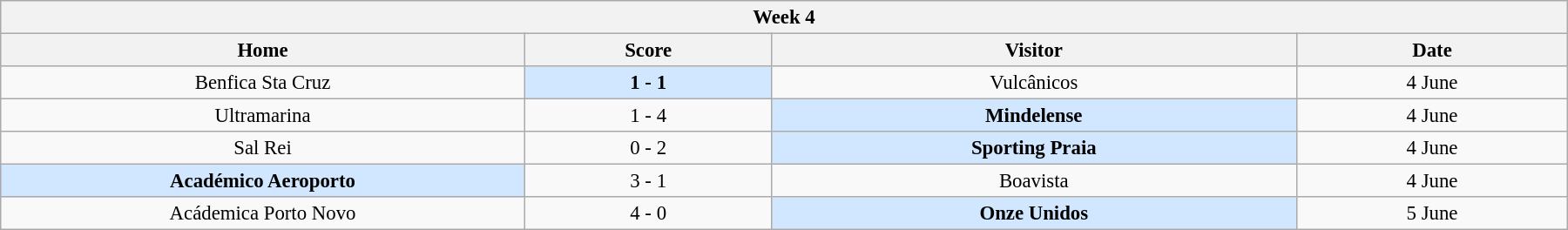<table class="wikitable" style="margin:1em auto; font-size:95%; text-align: center; width: 95%;">
<tr>
<th colspan="12" style="with: 100%;" align=center>Week 4</th>
</tr>
<tr>
<th width="200">Home</th>
<th width="90">Score</th>
<th width="200">Visitor</th>
<th width="100">Date</th>
</tr>
<tr align=center>
<td>Benfica Sta Cruz</td>
<td bgcolor=#D0E7FF><strong>1 - 1</strong></td>
<td>Vulcânicos</td>
<td>4 June</td>
</tr>
<tr align=center>
<td>Ultramarina</td>
<td>1 - 4</td>
<td bgcolor=#D0E7FF><strong>Mindelense</strong></td>
<td>4 June</td>
</tr>
<tr align=center>
<td>Sal Rei</td>
<td>0 - 2</td>
<td bgcolor=#D0E7FF><strong>Sporting Praia </strong></td>
<td>4 June</td>
</tr>
<tr align=center>
<td bgcolor=#D0E7FF><strong>Académico Aeroporto </strong></td>
<td>3 - 1</td>
<td>Boavista</td>
<td>4 June</td>
</tr>
<tr align=center>
<td>Acádemica Porto Novo</td>
<td>4 - 0</td>
<td bgcolor=#D0E7FF><strong>Onze Unidos</strong></td>
<td>5 June</td>
</tr>
</table>
